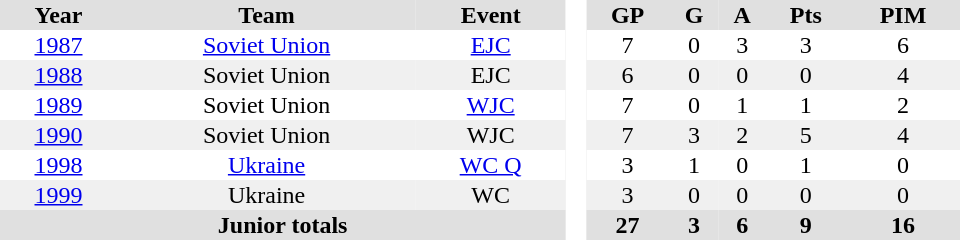<table border="0" cellpadding="1" cellspacing="0" style="text-align:center; width:40em">
<tr ALIGN="center" bgcolor="#e0e0e0">
<th>Year</th>
<th>Team</th>
<th>Event</th>
<th ALIGN="center" rowspan="99" bgcolor="#ffffff"> </th>
<th>GP</th>
<th>G</th>
<th>A</th>
<th>Pts</th>
<th>PIM</th>
</tr>
<tr>
<td><a href='#'>1987</a></td>
<td><a href='#'>Soviet Union</a></td>
<td><a href='#'>EJC</a></td>
<td>7</td>
<td>0</td>
<td>3</td>
<td>3</td>
<td>6</td>
</tr>
<tr bgcolor="#f0f0f0">
<td><a href='#'>1988</a></td>
<td>Soviet Union</td>
<td>EJC</td>
<td>6</td>
<td>0</td>
<td>0</td>
<td>0</td>
<td>4</td>
</tr>
<tr>
<td><a href='#'>1989</a></td>
<td>Soviet Union</td>
<td><a href='#'>WJC</a></td>
<td>7</td>
<td>0</td>
<td>1</td>
<td>1</td>
<td>2</td>
</tr>
<tr bgcolor="#f0f0f0">
<td><a href='#'>1990</a></td>
<td>Soviet Union</td>
<td>WJC</td>
<td>7</td>
<td>3</td>
<td>2</td>
<td>5</td>
<td>4</td>
</tr>
<tr>
<td><a href='#'>1998</a></td>
<td><a href='#'>Ukraine</a></td>
<td><a href='#'>WC Q</a></td>
<td>3</td>
<td>1</td>
<td>0</td>
<td>1</td>
<td>0</td>
</tr>
<tr bgcolor="#f0f0f0">
<td><a href='#'>1999</a></td>
<td>Ukraine</td>
<td>WC</td>
<td>3</td>
<td>0</td>
<td>0</td>
<td>0</td>
<td>0</td>
</tr>
<tr bgcolor="#e0e0e0">
<th colspan=3>Junior totals</th>
<th>27</th>
<th>3</th>
<th>6</th>
<th>9</th>
<th>16</th>
</tr>
</table>
